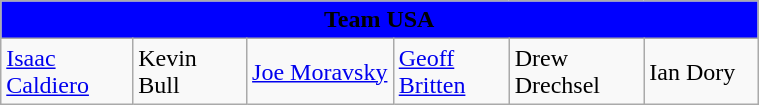<table class="wikitable" style="width:40%; text-align=center;">
<tr>
<th colspan="6" style="background:blue;">Team USA</th>
</tr>
<tr>
<td style="width:10%;"><a href='#'>Isaac Caldiero</a></td>
<td style="width:10%;">Kevin Bull</td>
<td style="width:10%;"><a href='#'>Joe Moravsky</a></td>
<td style="width:10%;"><a href='#'>Geoff Britten</a></td>
<td style="width:10%;">Drew Drechsel</td>
<td style="width:10%;">Ian Dory</td>
</tr>
</table>
